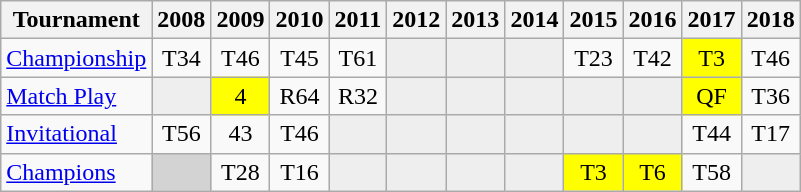<table class="wikitable" style="text-align:center;">
<tr>
<th>Tournament</th>
<th>2008</th>
<th>2009</th>
<th>2010</th>
<th>2011</th>
<th>2012</th>
<th>2013</th>
<th>2014</th>
<th>2015</th>
<th>2016</th>
<th>2017</th>
<th>2018</th>
</tr>
<tr>
<td align="left"><a href='#'>Championship</a></td>
<td>T34</td>
<td>T46</td>
<td>T45</td>
<td>T61</td>
<td style="background:#eeeeee;"></td>
<td style="background:#eeeeee;"></td>
<td style="background:#eeeeee;"></td>
<td>T23</td>
<td>T42</td>
<td style="background:yellow;">T3</td>
<td>T46</td>
</tr>
<tr>
<td align="left"><a href='#'>Match Play</a></td>
<td style="background:#eeeeee;"></td>
<td style="background:yellow;">4</td>
<td>R64</td>
<td>R32</td>
<td style="background:#eeeeee;"></td>
<td style="background:#eeeeee;"></td>
<td style="background:#eeeeee;"></td>
<td style="background:#eeeeee;"></td>
<td style="background:#eeeeee;"></td>
<td style="background:yellow;">QF</td>
<td>T36</td>
</tr>
<tr>
<td align="left"><a href='#'>Invitational</a></td>
<td>T56</td>
<td>43</td>
<td>T46</td>
<td style="background:#eeeeee;"></td>
<td style="background:#eeeeee;"></td>
<td style="background:#eeeeee;"></td>
<td style="background:#eeeeee;"></td>
<td style="background:#eeeeee;"></td>
<td style="background:#eeeeee;"></td>
<td>T44</td>
<td>T17</td>
</tr>
<tr>
<td align="left"><a href='#'>Champions</a></td>
<td style="background:#D3D3D3;"></td>
<td>T28</td>
<td>T16</td>
<td style="background:#eeeeee;"></td>
<td style="background:#eeeeee;"></td>
<td style="background:#eeeeee;"></td>
<td style="background:#eeeeee;"></td>
<td style="background:yellow;">T3</td>
<td style="background:yellow;">T6</td>
<td>T58</td>
<td style="background:#eeeeee;"></td>
</tr>
</table>
